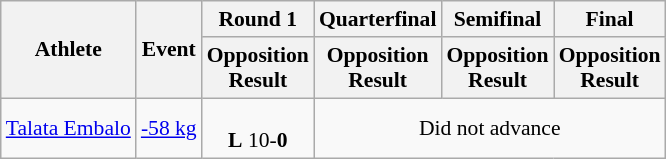<table class=wikitable style=font-size:90%>
<tr>
<th rowspan=2>Athlete</th>
<th rowspan=2>Event</th>
<th>Round 1</th>
<th>Quarterfinal</th>
<th>Semifinal</th>
<th>Final</th>
</tr>
<tr>
<th>Opposition<br>Result</th>
<th>Opposition<br>Result</th>
<th>Opposition<br>Result</th>
<th>Opposition<br>Result</th>
</tr>
<tr>
<td><a href='#'>Talata Embalo</a></td>
<td><a href='#'>-58 kg</a></td>
<td align=center><br><strong>L</strong> 10-<strong>0</strong></td>
<td align=center colspan=4>Did not advance</td>
</tr>
</table>
